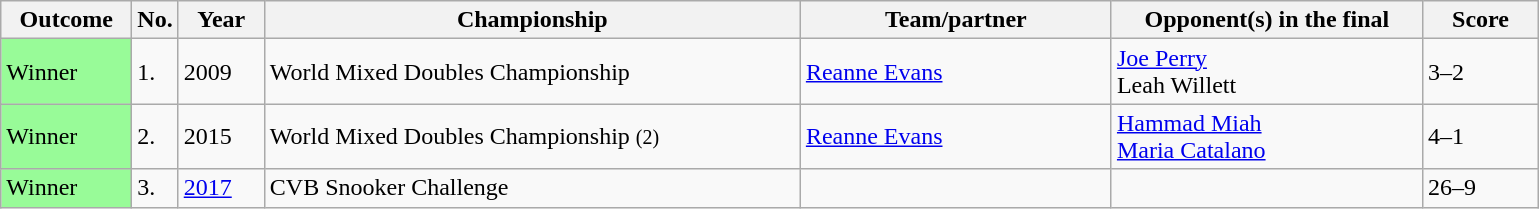<table class="wikitable sortable">
<tr>
<th width="80">Outcome</th>
<th width="20">No.</th>
<th width="50">Year</th>
<th width="350">Championship</th>
<th width="200">Team/partner</th>
<th width="200">Opponent(s) in the final</th>
<th width="70">Score</th>
</tr>
<tr>
<td style="background:#98FB98">Winner</td>
<td>1.</td>
<td>2009</td>
<td>World Mixed Doubles Championship</td>
<td> <a href='#'>Reanne Evans</a></td>
<td> <a href='#'>Joe Perry</a><br> Leah Willett</td>
<td>3–2</td>
</tr>
<tr>
<td style="background:#98FB98">Winner</td>
<td>2.</td>
<td>2015</td>
<td>World Mixed Doubles Championship <small>(2)</small></td>
<td> <a href='#'>Reanne Evans</a></td>
<td> <a href='#'>Hammad Miah</a><br> <a href='#'>Maria Catalano</a></td>
<td>4–1</td>
</tr>
<tr>
<td style="background:#98FB98">Winner</td>
<td>3.</td>
<td><a href='#'>2017</a></td>
<td>CVB Snooker Challenge</td>
<td></td>
<td></td>
<td>26–9</td>
</tr>
</table>
